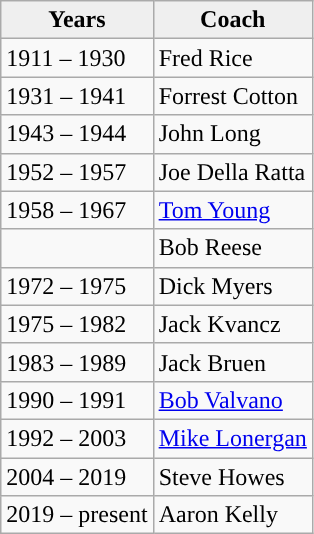<table class="wikitable">
<tr>
<th style="background:#efefef; width=100px">Years</th>
<th style="background:#efefef; width=100px">Coach</th>
</tr>
<tr>
<td>1911 – 1930</td>
<td>Fred Rice</td>
</tr>
<tr>
<td>1931 – 1941</td>
<td>Forrest Cotton</td>
</tr>
<tr>
<td>1943 – 1944</td>
<td>John Long</td>
</tr>
<tr>
<td>1952 – 1957</td>
<td>Joe Della Ratta</td>
</tr>
<tr>
<td>1958 – 1967</td>
<td><a href='#'>Tom Young</a></td>
</tr>
<tr>
<td></td>
<td>Bob Reese</td>
</tr>
<tr>
<td>1972 – 1975</td>
<td>Dick Myers</td>
</tr>
<tr>
<td>1975 – 1982</td>
<td>Jack Kvancz</td>
</tr>
<tr>
<td>1983 – 1989</td>
<td>Jack Bruen</td>
</tr>
<tr>
<td>1990 – 1991</td>
<td><a href='#'>Bob Valvano</a></td>
</tr>
<tr>
<td>1992 – 2003</td>
<td><a href='#'>Mike Lonergan</a></td>
</tr>
<tr>
<td>2004 – 2019</td>
<td>Steve Howes</td>
</tr>
<tr>
<td>2019 – present</td>
<td>Aaron Kelly</td>
</tr>
</table>
